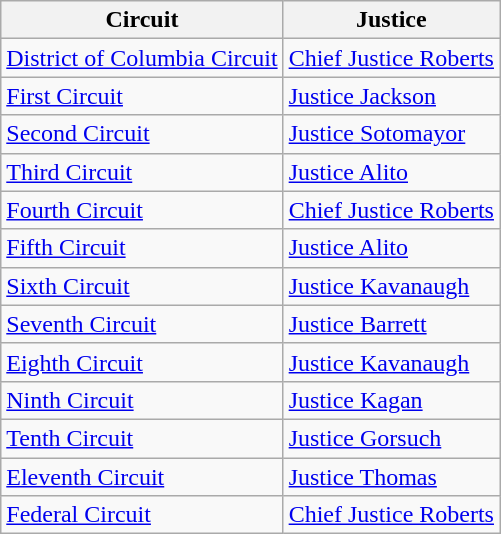<table class="wikitable">
<tr>
<th>Circuit</th>
<th>Justice</th>
</tr>
<tr>
<td><a href='#'>District of Columbia Circuit</a></td>
<td><a href='#'>Chief Justice Roberts</a></td>
</tr>
<tr>
<td><a href='#'>First Circuit</a></td>
<td><a href='#'>Justice Jackson</a></td>
</tr>
<tr>
<td><a href='#'>Second Circuit</a></td>
<td><a href='#'>Justice Sotomayor</a></td>
</tr>
<tr>
<td><a href='#'>Third Circuit</a></td>
<td><a href='#'>Justice Alito</a></td>
</tr>
<tr>
<td><a href='#'>Fourth Circuit</a></td>
<td><a href='#'>Chief Justice Roberts</a></td>
</tr>
<tr>
<td><a href='#'>Fifth Circuit</a></td>
<td><a href='#'>Justice Alito</a></td>
</tr>
<tr>
<td><a href='#'>Sixth Circuit</a></td>
<td><a href='#'>Justice Kavanaugh</a></td>
</tr>
<tr>
<td><a href='#'>Seventh Circuit</a></td>
<td><a href='#'>Justice Barrett</a></td>
</tr>
<tr>
<td><a href='#'>Eighth Circuit</a></td>
<td><a href='#'>Justice Kavanaugh</a></td>
</tr>
<tr>
<td><a href='#'>Ninth Circuit</a></td>
<td><a href='#'>Justice Kagan</a></td>
</tr>
<tr>
<td><a href='#'>Tenth Circuit</a></td>
<td><a href='#'>Justice Gorsuch</a></td>
</tr>
<tr>
<td><a href='#'>Eleventh Circuit</a></td>
<td><a href='#'>Justice Thomas</a></td>
</tr>
<tr>
<td><a href='#'>Federal Circuit</a></td>
<td><a href='#'>Chief Justice Roberts</a></td>
</tr>
</table>
